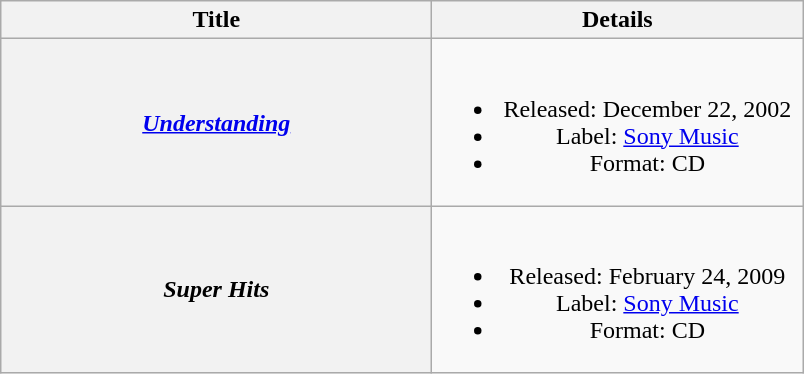<table class="wikitable plainrowheaders" style="text-align:center;" border="1">
<tr>
<th scope="col" style="width:17.5em;">Title</th>
<th scope="col" style="width:15em;">Details</th>
</tr>
<tr>
<th scope="row"><em><a href='#'>Understanding</a></em></th>
<td><br><ul><li>Released: December 22, 2002</li><li>Label: <a href='#'>Sony Music</a></li><li>Format: CD</li></ul></td>
</tr>
<tr>
<th scope="row"><em>Super Hits</em></th>
<td><br><ul><li>Released: February 24, 2009</li><li>Label: <a href='#'>Sony Music</a></li><li>Format: CD</li></ul></td>
</tr>
</table>
